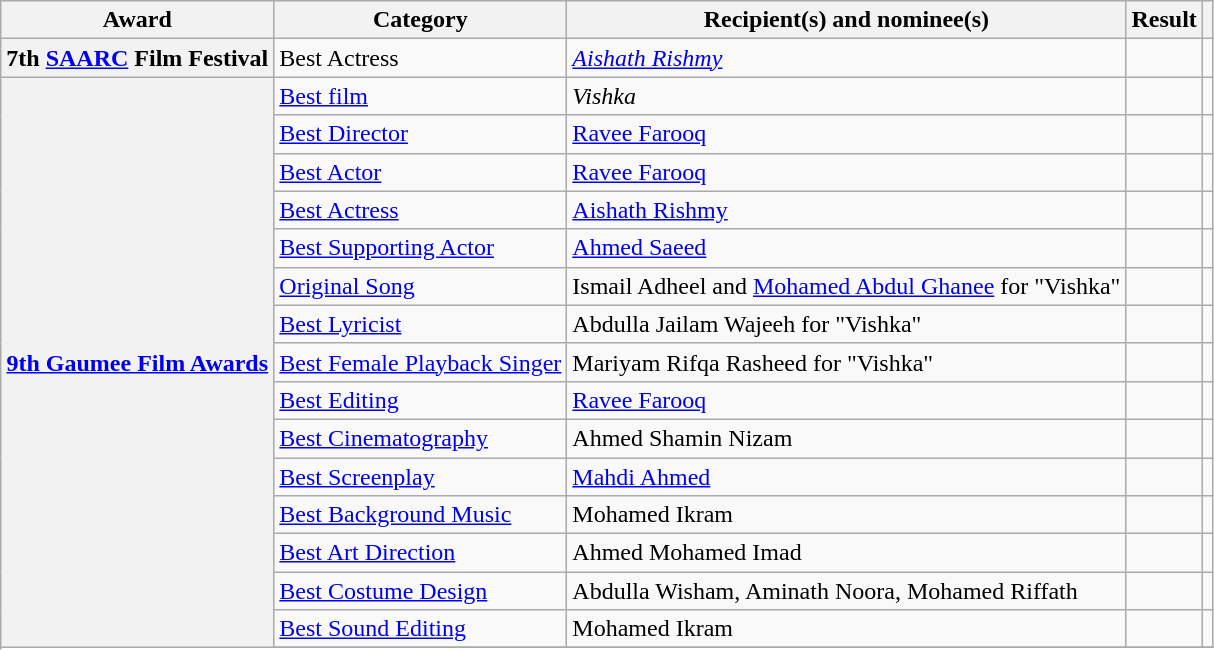<table class="wikitable plainrowheaders sortable">
<tr>
<th scope="col">Award</th>
<th scope="col">Category</th>
<th scope="col">Recipient(s) and nominee(s)</th>
<th scope="col">Result</th>
<th scope="col" class="unsortable"></th>
</tr>
<tr>
<th scope="row">7th <a href='#'>SAARC</a> Film Festival</th>
<td>Best Actress</td>
<td><em><a href='#'>Aishath Rishmy</a></em></td>
<td></td>
<td></td>
</tr>
<tr>
<th scope="row" rowspan="17"><a href='#'>9th Gaumee Film Awards</a></th>
<td><a href='#'>Best film</a></td>
<td><em>Vishka</em></td>
<td></td>
<td style="text-align:center;"></td>
</tr>
<tr>
<td><a href='#'>Best Director</a></td>
<td><a href='#'>Ravee Farooq</a></td>
<td></td>
<td style="text-align:center;"></td>
</tr>
<tr>
<td><a href='#'>Best Actor</a></td>
<td><a href='#'>Ravee Farooq</a></td>
<td></td>
<td style="text-align:center;"></td>
</tr>
<tr>
<td><a href='#'>Best Actress</a></td>
<td><a href='#'>Aishath Rishmy</a></td>
<td></td>
<td style="text-align:center;"></td>
</tr>
<tr>
<td><a href='#'>Best Supporting Actor</a></td>
<td><a href='#'>Ahmed Saeed</a></td>
<td></td>
<td style="text-align:center;"></td>
</tr>
<tr>
<td><a href='#'>Original Song</a></td>
<td>Ismail Adheel and <a href='#'>Mohamed Abdul Ghanee</a> for "Vishka"</td>
<td></td>
<td style="text-align:center;"></td>
</tr>
<tr>
<td><a href='#'>Best Lyricist</a></td>
<td>Abdulla Jailam Wajeeh for "Vishka"</td>
<td></td>
<td style="text-align:center;"></td>
</tr>
<tr>
<td><a href='#'>Best Female Playback Singer</a></td>
<td>Mariyam Rifqa Rasheed for "Vishka"</td>
<td></td>
<td style="text-align:center;"></td>
</tr>
<tr>
<td><a href='#'>Best Editing</a></td>
<td><a href='#'>Ravee Farooq</a></td>
<td></td>
<td style="text-align:center;"></td>
</tr>
<tr>
<td><a href='#'>Best Cinematography</a></td>
<td>Ahmed Shamin Nizam</td>
<td></td>
<td style="text-align:center;"></td>
</tr>
<tr>
<td><a href='#'>Best Screenplay</a></td>
<td><a href='#'>Mahdi Ahmed</a></td>
<td></td>
<td style="text-align:center;"></td>
</tr>
<tr>
<td><a href='#'>Best Background Music</a></td>
<td>Mohamed Ikram</td>
<td></td>
<td style="text-align:center;"></td>
</tr>
<tr>
<td><a href='#'>Best Art Direction</a></td>
<td>Ahmed Mohamed Imad</td>
<td></td>
<td style="text-align:center;"></td>
</tr>
<tr>
<td><a href='#'>Best Costume Design</a></td>
<td>Abdulla Wisham, Aminath Noora, Mohamed Riffath</td>
<td></td>
<td style="text-align:center;"></td>
</tr>
<tr>
<td><a href='#'>Best Sound Editing</a></td>
<td>Mohamed Ikram</td>
<td></td>
<td style="text-align:center;"></td>
</tr>
<tr>
</tr>
</table>
